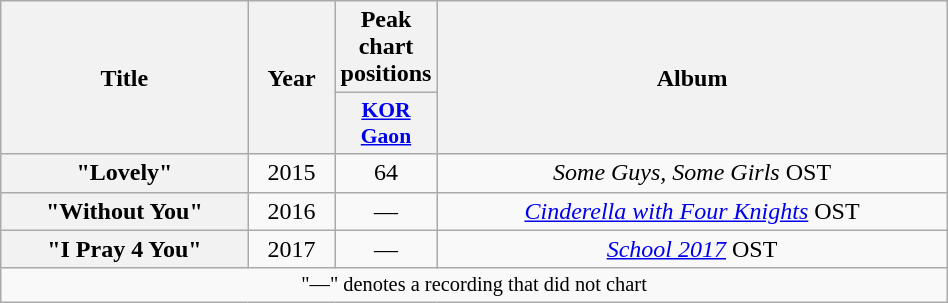<table class="wikitable plainrowheaders" style="text-align:center; width:50%">
<tr>
<th scope="col" rowspan="2">Title</th>
<th scope="col" rowspan="2">Year</th>
<th scope="col">Peak chart<br>positions</th>
<th scope="col" rowspan="2">Album</th>
</tr>
<tr>
<th scope="col" style="font-size:90%; width:2.5em"><a href='#'>KOR<br>Gaon</a><br></th>
</tr>
<tr>
<th scope="row">"Lovely"<br></th>
<td>2015</td>
<td>64</td>
<td><em>Some Guys, Some Girls</em> OST</td>
</tr>
<tr>
<th scope="row">"Without You"</th>
<td>2016</td>
<td>—</td>
<td><em><a href='#'>Cinderella with Four Knights</a></em> OST</td>
</tr>
<tr>
<th scope="row">"I Pray 4 You"<br></th>
<td>2017</td>
<td>—</td>
<td><em><a href='#'>School 2017</a></em> OST</td>
</tr>
<tr>
<td colspan="6" style="font-size:85%">"—" denotes a recording that did not chart</td>
</tr>
</table>
